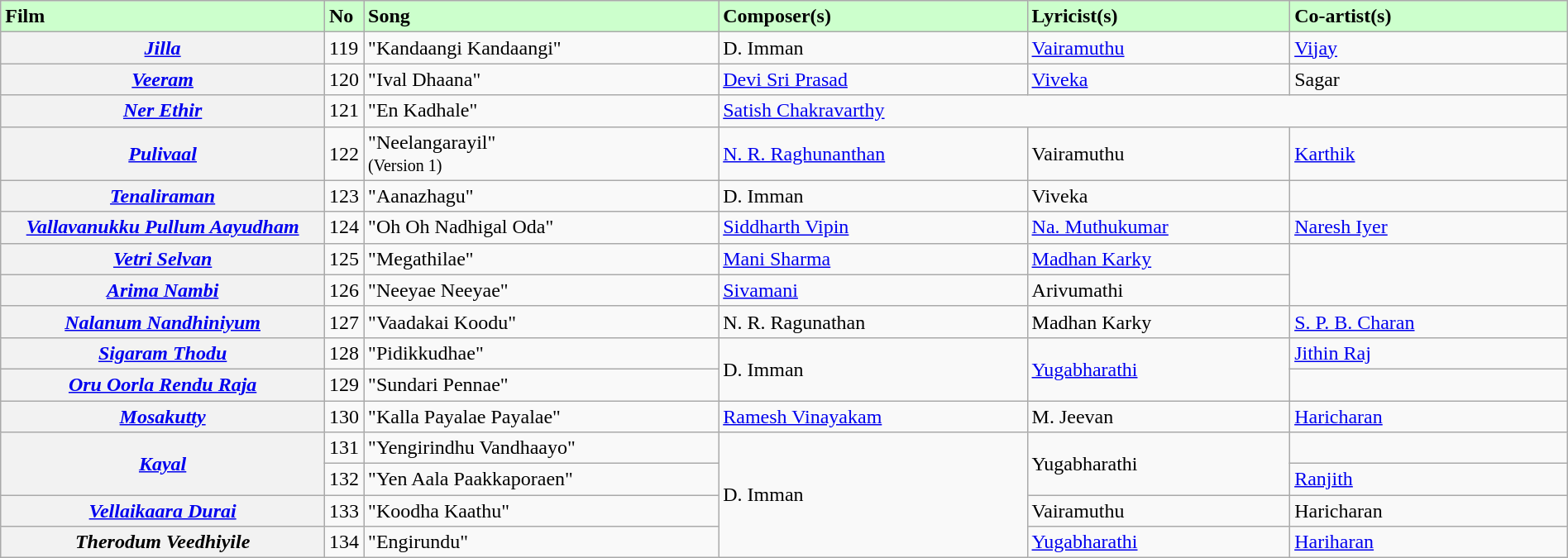<table class="wikitable plainrowheaders" width="100%" textcolor:#000;">
<tr style="background:#cfc; text-align:"center;">
<td scope="col" width=21%><strong>Film</strong></td>
<td><strong>No</strong></td>
<td scope="col" width=23%><strong>Song</strong></td>
<td scope="col" width=20%><strong>Composer(s)</strong></td>
<td scope="col" width=17%><strong>Lyricist(s)</strong></td>
<td scope="col" width=18%><strong>Co-artist(s)</strong></td>
</tr>
<tr>
<th><em><a href='#'>Jilla</a></em></th>
<td>119</td>
<td>"Kandaangi Kandaangi"</td>
<td>D. Imman</td>
<td><a href='#'>Vairamuthu</a></td>
<td><a href='#'>Vijay</a></td>
</tr>
<tr>
<th><em><a href='#'>Veeram</a></em></th>
<td>120</td>
<td>"Ival Dhaana"</td>
<td><a href='#'>Devi Sri Prasad</a></td>
<td><a href='#'>Viveka</a></td>
<td>Sagar</td>
</tr>
<tr>
<th><em><a href='#'>Ner Ethir</a></em></th>
<td>121</td>
<td>"En Kadhale"</td>
<td colspan="3"><a href='#'>Satish Chakravarthy</a></td>
</tr>
<tr>
<th><em><a href='#'>Pulivaal</a></em></th>
<td>122</td>
<td>"Neelangarayil"<br><small>(Version 1)</small></td>
<td><a href='#'>N. R. Raghunanthan</a></td>
<td>Vairamuthu</td>
<td><a href='#'>Karthik</a></td>
</tr>
<tr>
<th><em><a href='#'>Tenaliraman</a></em></th>
<td>123</td>
<td>"Aanazhagu"</td>
<td>D. Imman</td>
<td>Viveka</td>
<td></td>
</tr>
<tr>
<th><em><a href='#'>Vallavanukku Pullum Aayudham</a></em></th>
<td>124</td>
<td>"Oh Oh Nadhigal Oda"</td>
<td><a href='#'>Siddharth Vipin</a></td>
<td><a href='#'>Na. Muthukumar</a></td>
<td><a href='#'>Naresh Iyer</a></td>
</tr>
<tr>
<th><em><a href='#'>Vetri Selvan</a></em></th>
<td>125</td>
<td>"Megathilae"</td>
<td><a href='#'>Mani Sharma</a></td>
<td><a href='#'>Madhan Karky</a></td>
<td rowspan="2"></td>
</tr>
<tr>
<th><em><a href='#'>Arima Nambi</a></em></th>
<td>126</td>
<td>"Neeyae Neeyae"</td>
<td><a href='#'>Sivamani</a></td>
<td>Arivumathi</td>
</tr>
<tr>
<th><em><a href='#'>Nalanum Nandhiniyum</a></em></th>
<td>127</td>
<td>"Vaadakai Koodu"</td>
<td>N. R. Ragunathan</td>
<td>Madhan Karky</td>
<td><a href='#'>S. P. B. Charan</a></td>
</tr>
<tr>
<th><em><a href='#'>Sigaram Thodu</a></em></th>
<td>128</td>
<td>"Pidikkudhae"</td>
<td rowspan="2">D. Imman</td>
<td rowspan="2"><a href='#'>Yugabharathi</a></td>
<td><a href='#'>Jithin Raj</a></td>
</tr>
<tr>
<th><em><a href='#'>Oru Oorla Rendu Raja</a></em></th>
<td>129</td>
<td>"Sundari Pennae"</td>
<td></td>
</tr>
<tr>
<th><em><a href='#'>Mosakutty</a></em></th>
<td>130</td>
<td>"Kalla Payalae Payalae"</td>
<td><a href='#'>Ramesh Vinayakam</a></td>
<td>M. Jeevan</td>
<td><a href='#'>Haricharan</a></td>
</tr>
<tr>
<th rowspan="2"><em><a href='#'>Kayal</a></em></th>
<td>131</td>
<td>"Yengirindhu Vandhaayo"</td>
<td rowspan="4">D. Imman</td>
<td rowspan="2">Yugabharathi</td>
<td></td>
</tr>
<tr>
<td>132</td>
<td>"Yen Aala Paakkaporaen"</td>
<td><a href='#'>Ranjith</a></td>
</tr>
<tr>
<th><em><a href='#'>Vellaikaara Durai</a></em></th>
<td>133</td>
<td>"Koodha Kaathu"</td>
<td>Vairamuthu</td>
<td>Haricharan</td>
</tr>
<tr>
<th><em>Therodum Veedhiyile</em></th>
<td>134</td>
<td>"Engirundu"</td>
<td><a href='#'>Yugabharathi</a></td>
<td><a href='#'>Hariharan</a></td>
</tr>
</table>
